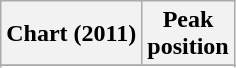<table class="wikitable sortable plainrowheaders" style="text-align:center">
<tr>
<th scope="col">Chart (2011)</th>
<th scope="col">Peak<br>position</th>
</tr>
<tr>
</tr>
<tr>
</tr>
<tr>
</tr>
<tr>
</tr>
<tr>
</tr>
</table>
